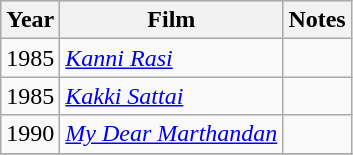<table class="wikitable">
<tr style="background:#cccccf; text-align:center;">
<th>Year</th>
<th>Film</th>
<th>Notes</th>
</tr>
<tr>
<td>1985</td>
<td><em><a href='#'>Kanni Rasi</a></em></td>
<td></td>
</tr>
<tr>
<td>1985</td>
<td><em><a href='#'>Kakki Sattai</a></em></td>
<td></td>
</tr>
<tr>
<td>1990</td>
<td><em><a href='#'>My Dear Marthandan</a></em></td>
<td></td>
</tr>
<tr>
</tr>
</table>
